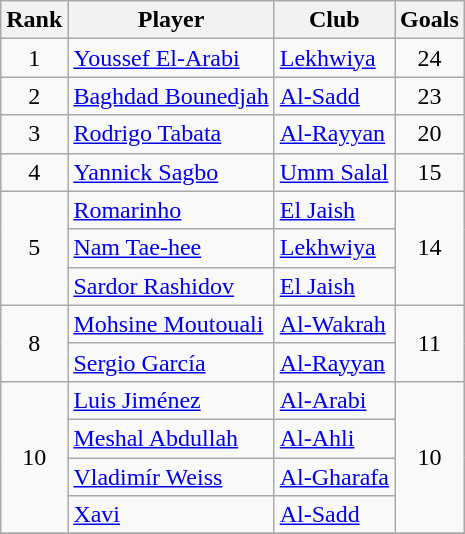<table class="wikitable" style="text-align:center">
<tr>
<th>Rank</th>
<th>Player</th>
<th>Club</th>
<th>Goals</th>
</tr>
<tr>
<td>1</td>
<td align="left"> <a href='#'>Youssef El-Arabi</a></td>
<td align="left"><a href='#'>Lekhwiya</a></td>
<td>24</td>
</tr>
<tr>
<td>2</td>
<td align="left"> <a href='#'>Baghdad Bounedjah</a></td>
<td align="left"><a href='#'>Al-Sadd</a></td>
<td>23</td>
</tr>
<tr>
<td>3</td>
<td align="left"> <a href='#'>Rodrigo Tabata</a></td>
<td align="left"><a href='#'>Al-Rayyan</a></td>
<td>20</td>
</tr>
<tr>
<td>4</td>
<td align="left"> <a href='#'>Yannick Sagbo</a></td>
<td align="left"><a href='#'>Umm Salal</a></td>
<td>15</td>
</tr>
<tr>
<td rowspan=3>5</td>
<td align="left"> <a href='#'>Romarinho</a></td>
<td align="left"><a href='#'>El Jaish</a></td>
<td rowspan=3>14</td>
</tr>
<tr>
<td align="left"> <a href='#'>Nam Tae-hee</a></td>
<td align="left"><a href='#'>Lekhwiya</a></td>
</tr>
<tr>
<td align="left"> <a href='#'>Sardor Rashidov</a></td>
<td align="left"><a href='#'>El Jaish</a></td>
</tr>
<tr>
<td rowspan="2">8</td>
<td align="left"> <a href='#'>Mohsine Moutouali</a></td>
<td align="left"><a href='#'>Al-Wakrah</a></td>
<td rowspan="2">11</td>
</tr>
<tr>
<td align="left"> <a href='#'>Sergio García</a></td>
<td align="left"><a href='#'>Al-Rayyan</a></td>
</tr>
<tr>
<td rowspan="4">10</td>
<td align="left"> <a href='#'>Luis Jiménez</a></td>
<td align="left"><a href='#'>Al-Arabi</a></td>
<td rowspan="4">10</td>
</tr>
<tr>
<td align="left"> <a href='#'>Meshal Abdullah</a></td>
<td align="left"><a href='#'>Al-Ahli</a></td>
</tr>
<tr>
<td align="left"> <a href='#'>Vladimír Weiss</a></td>
<td align="left"><a href='#'>Al-Gharafa</a></td>
</tr>
<tr>
<td align="left"> <a href='#'>Xavi</a></td>
<td align="left"><a href='#'>Al-Sadd</a></td>
</tr>
<tr>
</tr>
</table>
